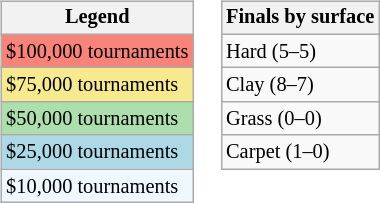<table>
<tr valign=top>
<td><br><table class=wikitable style="font-size:85%">
<tr>
<th>Legend</th>
</tr>
<tr style="background:#f88379;">
<td>$100,000 tournaments</td>
</tr>
<tr style="background:#f7e98e;">
<td>$75,000 tournaments</td>
</tr>
<tr style="background:#addfad;">
<td>$50,000 tournaments</td>
</tr>
<tr style="background:lightblue;">
<td>$25,000 tournaments</td>
</tr>
<tr style="background:#f0f8ff;">
<td>$10,000 tournaments</td>
</tr>
</table>
</td>
<td><br><table class=wikitable style="font-size:85%">
<tr>
<th>Finals by surface</th>
</tr>
<tr>
<td>Hard (5–5)</td>
</tr>
<tr>
<td>Clay (8–7)</td>
</tr>
<tr>
<td>Grass (0–0)</td>
</tr>
<tr>
<td>Carpet (1–0)</td>
</tr>
</table>
</td>
</tr>
</table>
